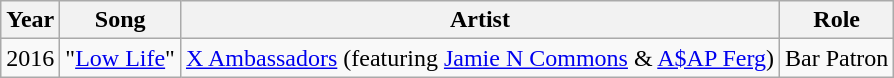<table class="wikitable">
<tr>
<th>Year</th>
<th>Song</th>
<th>Artist</th>
<th>Role</th>
</tr>
<tr>
<td>2016</td>
<td>"<a href='#'>Low Life</a>"</td>
<td><a href='#'>X Ambassadors</a> (featuring <a href='#'>Jamie N Commons</a> & <a href='#'>A$AP Ferg</a>)</td>
<td>Bar Patron</td>
</tr>
</table>
